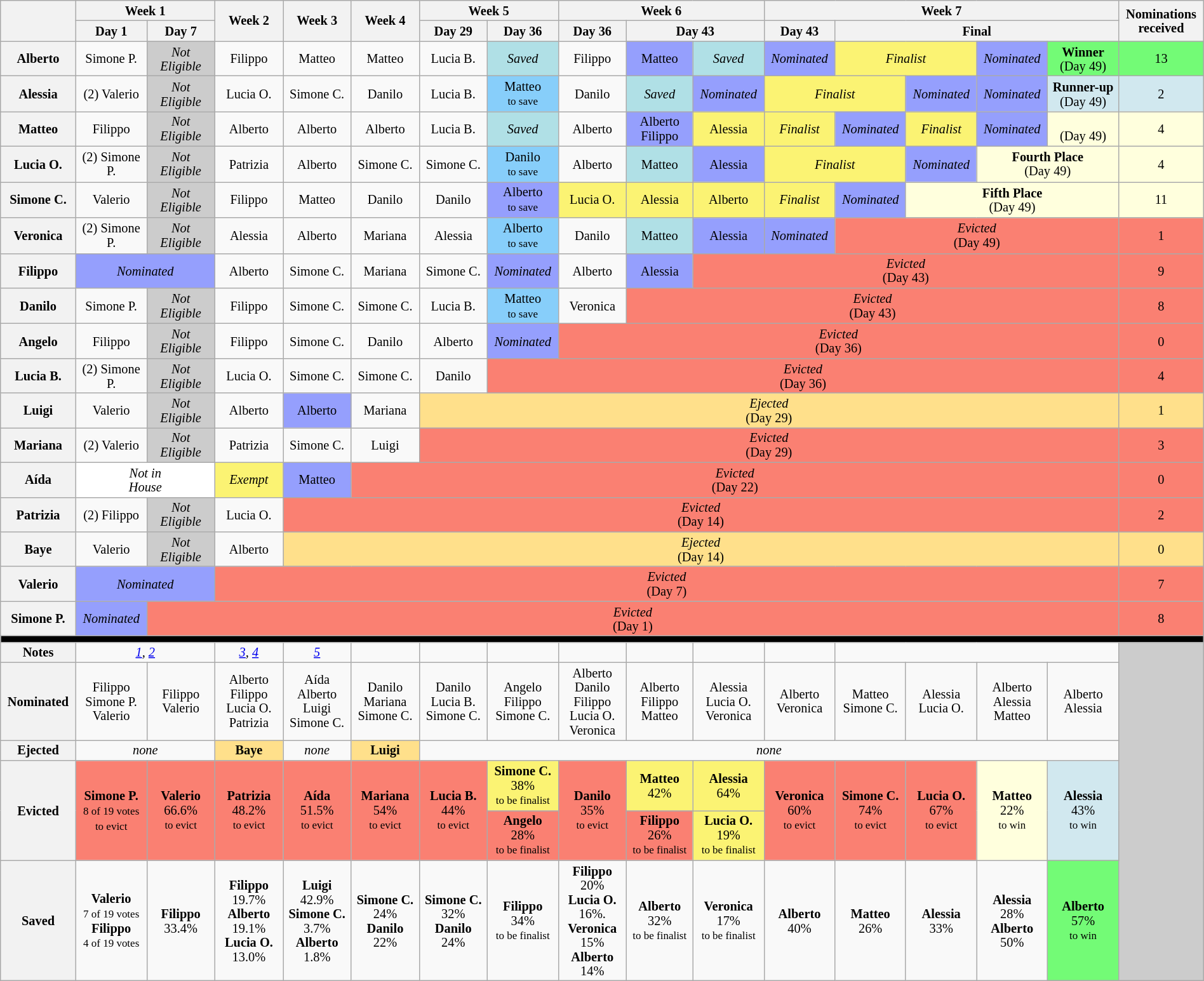<table class="wikitable" style="text-align:center; width:100%; font-size:85%; line-height:15px;">
<tr>
<th style="width: 5%;" rowspan="2"></th>
<th style="width: 10%;" colspan="2">Week 1</th>
<th style="width: 5%;" rowspan="2">Week 2</th>
<th style="width: 5%;" rowspan="2">Week 3</th>
<th style="width: 5%;" rowspan="2">Week 4</th>
<th style="width: 10%;" colspan="2">Week 5</th>
<th style="width: 15%;" colspan="3">Week 6</th>
<th style="width: 25%;" colspan="5">Week 7</th>
<th style="width: 5%;" rowspan="2">Nominations<br>received</th>
</tr>
<tr>
<th style="width: 5%;">Day 1</th>
<th style="width: 5%;">Day 7</th>
<th style="width: 5%;">Day 29</th>
<th style="width: 5%;">Day 36</th>
<th style="width: 5%;">Day 36</th>
<th style="width: 10%;" colspan="2">Day 43</th>
<th style="width: 5%;">Day 43</th>
<th style="width: 20%;" colspan="4">Final</th>
</tr>
<tr>
<th>Alberto</th>
<td>Simone P.</td>
<td bgcolor="CCCCCC"><em>Not<br>Eligible</em></td>
<td>Filippo</td>
<td>Matteo</td>
<td>Matteo</td>
<td>Lucia B.</td>
<td style="background:#b0e0e6;"><em>Saved</em></td>
<td>Filippo</td>
<td style="background-color:#959FFD;">Matteo</td>
<td style="background:#b0e0e6;"><em>Saved</em></td>
<td style="background-color:#959FFD;"><em>Nominated</em></td>
<td bgcolor="FBF373" colspan="2"><em>Finalist</em></td>
<td style="background-color:#959FFD;"><em>Nominated</em></td>
<td style="background:#73FB76;"><strong>Winner</strong><br>(Day 49)</td>
<td style="background:#73FB76;">13</td>
</tr>
<tr>
<th>Alessia</th>
<td>(2) Valerio</td>
<td bgcolor="CCCCCC"><em>Not<br>Eligible</em></td>
<td>Lucia O.</td>
<td>Simone C.</td>
<td>Danilo</td>
<td>Lucia B.</td>
<td style="background:#87CEFA">Matteo<br><small>to save</small></td>
<td>Danilo</td>
<td style="background:#b0e0e6;"><em>Saved</em></td>
<td style="background-color:#959FFD;"><em>Nominated</em></td>
<td bgcolor="FBF373" colspan="2"><em>Finalist</em></td>
<td style="background-color:#959FFD;"><em>Nominated</em></td>
<td style="background-color:#959FFD;"><em>Nominated</em></td>
<td style="background:#D1E8EF;"><strong>Runner-up</strong><br>(Day 49)</td>
<td style="background:#D1E8EF;">2</td>
</tr>
<tr>
<th>Matteo</th>
<td>Filippo</td>
<td bgcolor="CCCCCC"><em>Not<br>Eligible</em></td>
<td>Alberto</td>
<td>Alberto</td>
<td>Alberto</td>
<td>Lucia B.</td>
<td style="background:#b0e0e6;"><em>Saved</em></td>
<td>Alberto</td>
<td style="background-color:#959FFD;">Alberto<br>Filippo</td>
<td style="background:#FBF373;">Alessia</td>
<td bgcolor="FBF373"><em>Finalist</em></td>
<td style="background-color:#959FFD;"><em>Nominated</em></td>
<td bgcolor="FBF373"><em>Finalist</em></td>
<td style="background-color:#959FFD;"><em>Nominated</em></td>
<td style="background:#FFFFDD;"><br>(Day 49)</td>
<td style="background:#FFFFDD;">4</td>
</tr>
<tr>
<th>Lucia O.</th>
<td>(2) Simone P.</td>
<td bgcolor="CCCCCC"><em>Not<br>Eligible</em></td>
<td>Patrizia</td>
<td>Alberto</td>
<td>Simone C.</td>
<td>Simone C.</td>
<td style="background:#87CEFA">Danilo<br><small>to save</small></td>
<td>Alberto</td>
<td style="background:#b0e0e6;">Matteo</td>
<td style="background-color:#959FFD;">Alessia</td>
<td bgcolor="FBF373" colspan="2"><em>Finalist</em></td>
<td style="background-color:#959FFD;"><em>Nominated</em></td>
<td style="background:#FFFFDD;" colspan="2"><strong>Fourth Place</strong><br>(Day 49)</td>
<td style="background:#FFFFDD;">4</td>
</tr>
<tr>
<th>Simone C.</th>
<td>Valerio</td>
<td bgcolor="CCCCCC"><em>Not<br>Eligible</em></td>
<td>Filippo</td>
<td>Matteo</td>
<td>Danilo</td>
<td>Danilo</td>
<td style="background:#959FFD">Alberto<br><small>to save</small></td>
<td style="background:#FBF373;">Lucia O.</td>
<td style="background:#FBF373;">Alessia</td>
<td style="background:#FBF373;">Alberto</td>
<td bgcolor="FBF373"><em>Finalist</em></td>
<td style="background-color:#959FFD;"><em>Nominated</em></td>
<td style="background:#FFFFDD;" colspan="3"><strong>Fifth Place</strong><br>(Day 49)</td>
<td style="background:#FFFFDD;">11</td>
</tr>
<tr>
<th>Veronica</th>
<td>(2) Simone P.</td>
<td bgcolor="CCCCCC"><em>Not<br>Eligible</em></td>
<td>Alessia</td>
<td>Alberto</td>
<td>Mariana</td>
<td>Alessia</td>
<td style="background:#87CEFA">Alberto<br><small>to save</small></td>
<td>Danilo</td>
<td style="background:#b0e0e6;">Matteo</td>
<td style="background-color:#959FFD;">Alessia</td>
<td style="background-color:#959FFD;"><em>Nominated</em></td>
<td style="background:#FA8072" colspan="4"><em>Evicted</em><br>(Day 49)</td>
<td style="background:#FA8072">1</td>
</tr>
<tr>
<th>Filippo</th>
<td style="background-color:#959FFD;" colspan="2"><em>Nominated</em></td>
<td>Alberto</td>
<td>Simone C.</td>
<td>Mariana</td>
<td>Simone C.</td>
<td style="background-color:#959FFD;"><em>Nominated</em></td>
<td>Alberto</td>
<td style="background-color:#959FFD;">Alessia</td>
<td style="background:#FA8072" colspan="6"><em>Evicted</em><br>(Day 43)</td>
<td style="background:#FA8072">9</td>
</tr>
<tr>
<th>Danilo</th>
<td>Simone P.</td>
<td bgcolor="CCCCCC"><em>Not<br>Eligible</em></td>
<td>Filippo</td>
<td>Simone C.</td>
<td>Simone C.</td>
<td>Lucia B.</td>
<td style="background:#87CEFA">Matteo<br><small>to save</small></td>
<td>Veronica</td>
<td style="background:#FA8072" colspan="7"><em>Evicted</em><br>(Day 43)</td>
<td style="background:#FA8072">8</td>
</tr>
<tr>
<th>Angelo</th>
<td>Filippo</td>
<td bgcolor="CCCCCC"><em>Not<br>Eligible</em></td>
<td>Filippo</td>
<td>Simone C.</td>
<td>Danilo</td>
<td>Alberto</td>
<td style="background-color:#959FFD;"><em>Nominated</em></td>
<td style="background:#FA8072" colspan="8"><em>Evicted</em><br>(Day 36)</td>
<td style="background:#FA8072">0</td>
</tr>
<tr>
<th>Lucia B.</th>
<td>(2) Simone P.</td>
<td bgcolor="CCCCCC"><em>Not<br>Eligible</em></td>
<td>Lucia O.</td>
<td>Simone C.</td>
<td>Simone C.</td>
<td>Danilo</td>
<td style="background:#FA8072" colspan="9"><em>Evicted</em><br>(Day 36)</td>
<td style="background:#FA8072">4</td>
</tr>
<tr>
<th>Luigi</th>
<td>Valerio</td>
<td bgcolor="CCCCCC"><em>Not<br>Eligible</em></td>
<td>Alberto</td>
<td style="background-color:#959FFD;">Alberto</td>
<td>Mariana</td>
<td style="background:#ffe08b" colspan="10"><em>Ejected</em><br>(Day 29)</td>
<td style="background:#ffe08b">1</td>
</tr>
<tr>
<th>Mariana</th>
<td>(2) Valerio</td>
<td bgcolor="CCCCCC"><em>Not<br>Eligible</em></td>
<td>Patrizia</td>
<td>Simone C.</td>
<td>Luigi</td>
<td style="background:#FA8072" colspan="10"><em>Evicted</em><br>(Day 29)</td>
<td style="background:#FA8072">3</td>
</tr>
<tr>
<th>Aída</th>
<td style="background:white;" colspan="2"><em>Not in<br>House</em></td>
<td bgcolor=FBF373><em>Exempt</em></td>
<td style="background-color:#959FFD;">Matteo</td>
<td style="background:#FA8072" colspan="11"><em>Evicted</em><br>(Day 22)</td>
<td style="background:#FA8072">0</td>
</tr>
<tr>
<th>Patrizia</th>
<td>(2) Filippo</td>
<td bgcolor="CCCCCC"><em>Not<br>Eligible</em></td>
<td>Lucia O.</td>
<td style="background:#FA8072" colspan="12"><em>Evicted</em><br>(Day 14)</td>
<td style="background:#FA8072">2</td>
</tr>
<tr>
<th>Baye</th>
<td>Valerio</td>
<td bgcolor="CCCCCC"><em>Not<br>Eligible</em></td>
<td>Alberto</td>
<td style="background:#ffe08b" colspan="12"><em>Ejected</em><br>(Day 14)</td>
<td style="background:#ffe08b">0</td>
</tr>
<tr>
<th>Valerio</th>
<td style="background-color:#959FFD;" colspan="2"><em>Nominated</em></td>
<td style="background:#FA8072" colspan="13"><em>Evicted</em><br>(Day 7)</td>
<td style="background:#FA8072">7</td>
</tr>
<tr>
<th>Simone P.</th>
<td style="background-color:#959FFD;"><em>Nominated</em></td>
<td style="background:#FA8072" colspan="14"><em>Evicted</em><br>(Day 1)</td>
<td style="background:#FA8072">8</td>
</tr>
<tr>
<th style="background:black" colspan="17"></th>
</tr>
<tr>
<th>Notes</th>
<td colspan="2"><em><a href='#'>1</a>, <a href='#'>2</a></em></td>
<td><em><a href='#'>3</a>, <a href='#'>4</a></em></td>
<td><em><a href='#'>5</a></em></td>
<td></td>
<td></td>
<td></td>
<td></td>
<td></td>
<td></td>
<td></td>
<td colspan="4"></td>
<td rowspan="6" style="background:#ccc;"></td>
</tr>
<tr>
<th>Nominated</th>
<td>Filippo<br>Simone P.<br>Valerio</td>
<td>Filippo<br>Valerio</td>
<td>Alberto<br>Filippo<br>Lucia O.<br>Patrizia</td>
<td>Aída<br>Alberto<br>Luigi<br>Simone C.</td>
<td>Danilo<br>Mariana<br>Simone C.</td>
<td>Danilo<br>Lucia B.<br>Simone C.</td>
<td>Angelo<br>Filippo<br>Simone C.</td>
<td>Alberto<br>Danilo<br>Filippo<br>Lucia O.<br>Veronica</td>
<td>Alberto<br>Filippo<br>Matteo</td>
<td>Alessia<br>Lucia O.<br>Veronica</td>
<td>Alberto<br>Veronica</td>
<td>Matteo<br>Simone C.</td>
<td>Alessia<br>Lucia O.</td>
<td>Alberto<br>Alessia<br>Matteo</td>
<td>Alberto<br>Alessia</td>
</tr>
<tr>
<th>Ejected</th>
<td colspan="2"><em>none</em></td>
<td style="background:#FFE08B;"><strong>Baye</strong></td>
<td><em>none</em></td>
<td style="background:#FFE08B;"><strong>Luigi</strong></td>
<td colspan="10"><em>none</em></td>
</tr>
<tr>
<th rowspan="2">Evicted</th>
<td rowspan="2" style="background:#fa8072; width: 2.5%;"><strong>Simone P.</strong><br><small>8 of 19 votes<br>to evict</small></td>
<td rowspan="2" style="background:#fa8072; width: 2.5%;"><strong>Valerio</strong><br>66.6%<br><small>to evict</small></td>
<td rowspan="2" style="background:#fa8072;"><strong>Patrizia</strong><br>48.2%<br><small>to evict</small></td>
<td rowspan="2" style="background:#fa8072;"><strong>Aída</strong><br>51.5%<br><small>to evict</small></td>
<td rowspan="2" style="background:#fa8072;"><strong>Mariana</strong><br>54%<br><small>to evict</small></td>
<td rowspan="2" style="background:#fa8072;"><strong>Lucia B.</strong><br>44%<br><small>to evict</small></td>
<td style="background:#FBF373"><strong>Simone C.</strong><br>38%<br><small>to be finalist</small></td>
<td rowspan="2" style="background:#fa8072;"><strong>Danilo</strong><br>35%<br><small>to evict</small></td>
<td style="background:#FBF373"><strong>Matteo</strong><br>42%<br><small></small></td>
<td style="background:#FBF373"><strong>Alessia</strong><br>64%<br><small></small></td>
<td rowspan="2" style="background:#fa8072;"><strong>Veronica</strong><br>60%<br><small>to evict</small></td>
<td rowspan="2" style="background:#fa8072;"><strong>Simone C.</strong><br>74%<br><small>to evict</small></td>
<td rowspan="2" style="background:#fa8072;"><strong>Lucia O.</strong><br>67%<br><small>to evict</small></td>
<td rowspan="2" style="background:#FFFFDD"><strong>Matteo</strong><br>22%<br><small>to win</small></td>
<td rowspan="2" style="background:#D1E8EF"><strong>Alessia</strong> <br>43%<br><small>to win</small></td>
</tr>
<tr>
<td style="background:#fa8072;"><strong>Angelo</strong><br>28%<br><small>to be finalist</small></td>
<td style="background:#fa8072;"><strong>Filippo</strong><br>26%<br><small>to be finalist</small></td>
<td style="background:#FBF373"><strong>Lucia O.</strong><br>19%<br><small>to be finalist</small></td>
</tr>
<tr>
<th>Saved</th>
<td><strong>Valerio</strong><br><small>7 of 19 votes</small><br><strong>Filippo</strong><br><small>4 of 19 votes</small></td>
<td><strong>Filippo</strong><br>33.4%</td>
<td><strong>Filippo</strong><br>19.7%<br><strong>Alberto</strong><br>19.1%<br><strong>Lucia O.</strong><br>13.0%</td>
<td><strong>Luigi</strong><br>42.9%<br><strong>Simone C.</strong><br>3.7%<br><strong>Alberto</strong><br>1.8%</td>
<td><strong>Simone C.</strong><br>24%<br><strong>Danilo</strong><br>22%</td>
<td><strong>Simone C.</strong><br>32%<br><strong>Danilo</strong><br>24%</td>
<td><strong>Filippo</strong><br>34%<br><small>to be finalist</small></td>
<td><strong>Filippo</strong><br>20%<br><strong>Lucia O.</strong><br>16%.<br><strong>Veronica</strong><br>15%<br><strong>Alberto</strong><br>14%</td>
<td><strong>Alberto</strong><br>32%<br><small>to be finalist</small></td>
<td><strong>Veronica</strong><br>17%<br><small>to be finalist</small></td>
<td><strong>Alberto</strong><br>40%</td>
<td><strong>Matteo</strong><br>26%</td>
<td><strong>Alessia</strong><br>33%</td>
<td><strong>Alessia</strong><br>28%<br><strong>Alberto</strong><br>50%</td>
<td style="background:#73FB76"><strong>Alberto</strong><br>57%<br><small>to win</small></td>
</tr>
</table>
